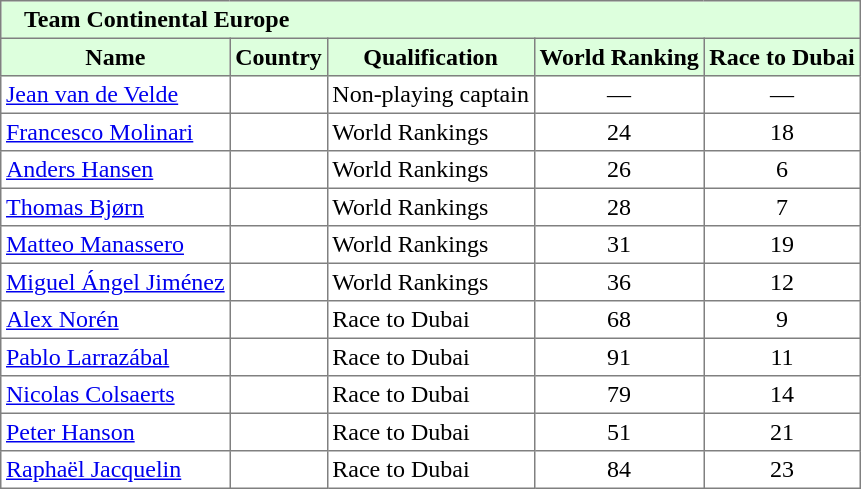<table border="1" cellpadding="3" style="border-collapse: collapse;">
<tr style="background:#ddffdd;">
<td colspan=5>   <strong>Team Continental Europe</strong></td>
</tr>
<tr style="background:#ddffdd;">
<th>Name</th>
<th>Country</th>
<th>Qualification</th>
<th>World Ranking</th>
<th>Race to Dubai</th>
</tr>
<tr>
<td><a href='#'>Jean van de Velde</a></td>
<td></td>
<td>Non-playing captain</td>
<td style="text-align:center;">—</td>
<td style="text-align:center;">—</td>
</tr>
<tr>
<td><a href='#'>Francesco Molinari</a></td>
<td></td>
<td>World Rankings</td>
<td style="text-align:center;">24</td>
<td style="text-align:center;">18</td>
</tr>
<tr>
<td><a href='#'>Anders Hansen</a></td>
<td></td>
<td>World Rankings</td>
<td style="text-align:center;">26</td>
<td style="text-align:center;">6</td>
</tr>
<tr>
<td><a href='#'>Thomas Bjørn</a></td>
<td></td>
<td>World Rankings</td>
<td style="text-align:center;">28</td>
<td style="text-align:center;">7</td>
</tr>
<tr>
<td><a href='#'>Matteo Manassero</a></td>
<td></td>
<td>World Rankings</td>
<td style="text-align:center;">31</td>
<td style="text-align:center;">19</td>
</tr>
<tr>
<td><a href='#'>Miguel Ángel Jiménez</a></td>
<td></td>
<td>World Rankings</td>
<td style="text-align:center;">36</td>
<td style="text-align:center;">12</td>
</tr>
<tr>
<td><a href='#'>Alex Norén</a></td>
<td></td>
<td>Race to Dubai</td>
<td style="text-align:center;">68</td>
<td style="text-align:center;">9</td>
</tr>
<tr>
<td><a href='#'>Pablo Larrazábal</a></td>
<td></td>
<td>Race to Dubai</td>
<td style="text-align:center;">91</td>
<td style="text-align:center;">11</td>
</tr>
<tr>
<td><a href='#'>Nicolas Colsaerts</a></td>
<td></td>
<td>Race to Dubai</td>
<td style="text-align:center;">79</td>
<td style="text-align:center;">14</td>
</tr>
<tr>
<td><a href='#'>Peter Hanson</a></td>
<td></td>
<td>Race to Dubai</td>
<td style="text-align:center;">51</td>
<td style="text-align:center;">21</td>
</tr>
<tr>
<td><a href='#'>Raphaël Jacquelin</a></td>
<td></td>
<td>Race to Dubai</td>
<td style="text-align:center;">84</td>
<td style="text-align:center;">23</td>
</tr>
</table>
